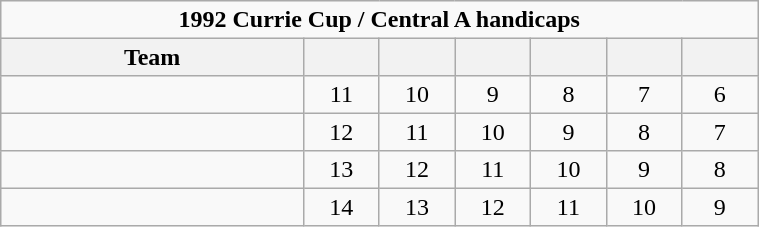<table class="wikitable" style="text-align:center; line-height:110%; font-size:100%; width:40%;">
<tr>
<td colspan="12" cellpadding="0" cellspacing="0"><strong>1992 Currie Cup / Central A handicaps</strong></td>
</tr>
<tr>
<th style="width:40%;">Team</th>
<th style="width:10%;"></th>
<th style="width:10%;"></th>
<th style="width:10%;"></th>
<th style="width:10%;"></th>
<th style="width:10%;"></th>
<th style="width:10%;"></th>
</tr>
<tr>
<td align=left></td>
<td>11</td>
<td>10</td>
<td>9</td>
<td>8</td>
<td>7</td>
<td>6</td>
</tr>
<tr>
<td align=left></td>
<td>12</td>
<td>11</td>
<td>10</td>
<td>9</td>
<td>8</td>
<td>7</td>
</tr>
<tr>
<td align=left></td>
<td>13</td>
<td>12</td>
<td>11</td>
<td>10</td>
<td>9</td>
<td>8</td>
</tr>
<tr>
<td align=left></td>
<td>14</td>
<td>13</td>
<td>12</td>
<td>11</td>
<td>10</td>
<td>9</td>
</tr>
</table>
